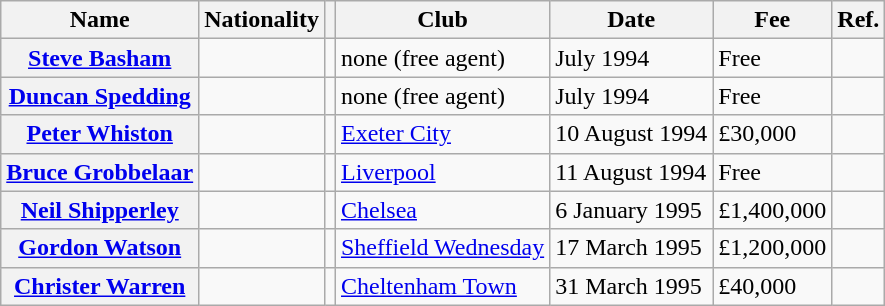<table class="wikitable plainrowheaders">
<tr>
<th scope="col">Name</th>
<th scope="col">Nationality</th>
<th scope="col"></th>
<th scope="col">Club</th>
<th scope="col">Date</th>
<th scope="col">Fee</th>
<th scope="col">Ref.</th>
</tr>
<tr>
<th scope="row"><a href='#'>Steve Basham</a></th>
<td></td>
<td align="center"></td>
<td>none (free agent)</td>
<td>July 1994</td>
<td>Free</td>
<td align="center"></td>
</tr>
<tr>
<th scope="row"><a href='#'>Duncan Spedding</a></th>
<td></td>
<td align="center"></td>
<td>none (free agent)</td>
<td>July 1994</td>
<td>Free</td>
<td align="center"></td>
</tr>
<tr>
<th scope="row"><a href='#'>Peter Whiston</a></th>
<td></td>
<td align="center"></td>
<td> <a href='#'>Exeter City</a></td>
<td>10 August 1994</td>
<td>£30,000</td>
<td align="center"></td>
</tr>
<tr>
<th scope="row"><a href='#'>Bruce Grobbelaar</a></th>
<td></td>
<td align="center"></td>
<td> <a href='#'>Liverpool</a></td>
<td>11 August 1994</td>
<td>Free</td>
<td align="center"></td>
</tr>
<tr>
<th scope="row"><a href='#'>Neil Shipperley</a></th>
<td></td>
<td align="center"></td>
<td> <a href='#'>Chelsea</a></td>
<td>6 January 1995</td>
<td>£1,400,000</td>
<td align="center"></td>
</tr>
<tr>
<th scope="row"><a href='#'>Gordon Watson</a></th>
<td></td>
<td align="center"></td>
<td> <a href='#'>Sheffield Wednesday</a></td>
<td>17 March 1995</td>
<td>£1,200,000</td>
<td align="center"></td>
</tr>
<tr>
<th scope="row"><a href='#'>Christer Warren</a></th>
<td></td>
<td align="center"></td>
<td> <a href='#'>Cheltenham Town</a></td>
<td>31 March 1995</td>
<td>£40,000</td>
<td align="center"></td>
</tr>
</table>
